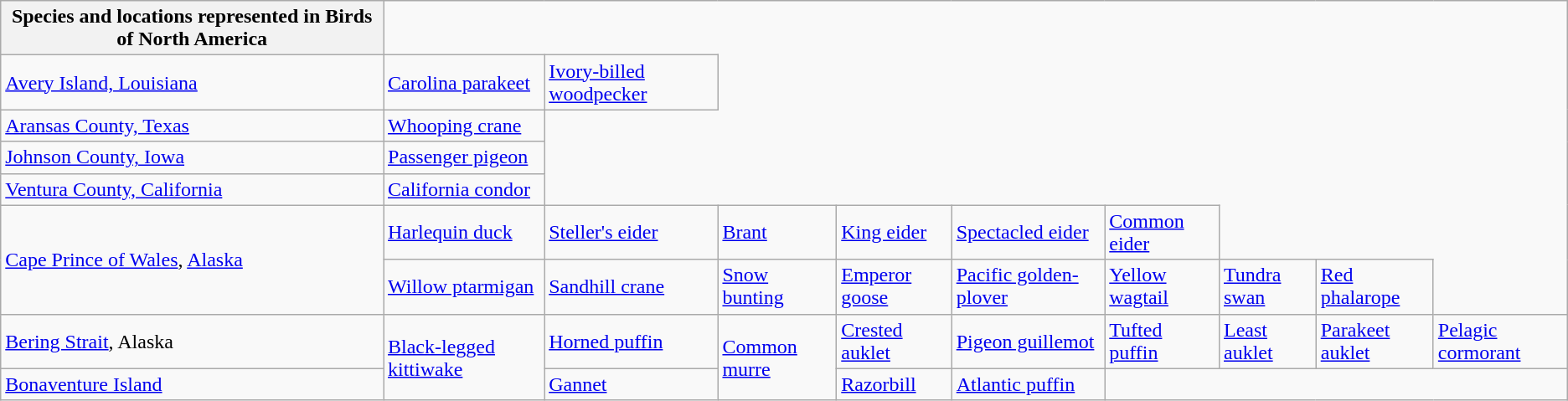<table class="wikitable collapsible collapsed">
<tr>
<th>Species and locations represented in Birds of North America</th>
</tr>
<tr>
<td><a href='#'>Avery Island, Louisiana</a></td>
<td><a href='#'>Carolina parakeet</a></td>
<td><a href='#'>Ivory-billed woodpecker</a></td>
</tr>
<tr>
<td><a href='#'>Aransas County, Texas</a></td>
<td><a href='#'>Whooping crane</a></td>
</tr>
<tr>
<td><a href='#'>Johnson County, Iowa</a></td>
<td><a href='#'>Passenger pigeon</a></td>
</tr>
<tr>
<td><a href='#'>Ventura County, California</a></td>
<td><a href='#'>California condor</a></td>
</tr>
<tr>
<td rowspan="2"><a href='#'>Cape Prince of Wales</a>, <a href='#'>Alaska</a></td>
<td><a href='#'>Harlequin duck</a></td>
<td><a href='#'>Steller's eider</a></td>
<td><a href='#'>Brant</a></td>
<td><a href='#'>King eider</a></td>
<td><a href='#'>Spectacled eider</a></td>
<td><a href='#'>Common eider</a></td>
</tr>
<tr>
<td><a href='#'>Willow ptarmigan</a></td>
<td><a href='#'>Sandhill crane</a></td>
<td><a href='#'>Snow bunting</a></td>
<td><a href='#'>Emperor goose</a></td>
<td><a href='#'>Pacific golden-plover</a></td>
<td><a href='#'>Yellow wagtail</a></td>
<td><a href='#'>Tundra swan</a></td>
<td><a href='#'>Red phalarope</a></td>
</tr>
<tr>
<td><a href='#'>Bering Strait</a>, Alaska</td>
<td rowspan="2"><a href='#'>Black-legged kittiwake</a></td>
<td><a href='#'>Horned puffin</a></td>
<td rowspan="2"><a href='#'>Common murre</a></td>
<td><a href='#'>Crested auklet</a></td>
<td><a href='#'>Pigeon guillemot</a></td>
<td><a href='#'>Tufted puffin</a></td>
<td><a href='#'>Least auklet</a></td>
<td><a href='#'>Parakeet auklet</a></td>
<td><a href='#'>Pelagic cormorant</a></td>
</tr>
<tr>
<td><a href='#'>Bonaventure Island</a></td>
<td><a href='#'>Gannet</a></td>
<td><a href='#'>Razorbill</a></td>
<td><a href='#'>Atlantic puffin</a></td>
</tr>
</table>
